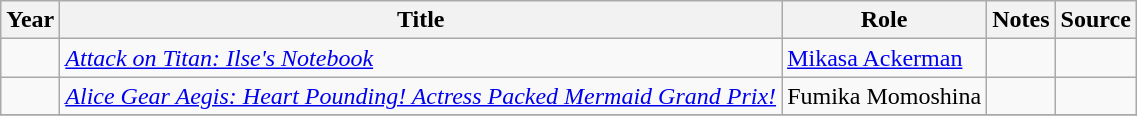<table class="wikitable sortable plainrowheaders">
<tr>
<th>Year</th>
<th>Title</th>
<th>Role</th>
<th class="unsortable">Notes</th>
<th class="unsortable">Source</th>
</tr>
<tr>
<td></td>
<td><em><a href='#'>Attack on Titan: Ilse's Notebook</a></em></td>
<td><a href='#'>Mikasa Ackerman</a></td>
<td></td>
<td></td>
</tr>
<tr>
<td></td>
<td><em><a href='#'>Alice Gear Aegis: Heart Pounding! Actress Packed Mermaid Grand Prix!</a></em></td>
<td>Fumika Momoshina</td>
<td></td>
<td></td>
</tr>
<tr>
</tr>
</table>
